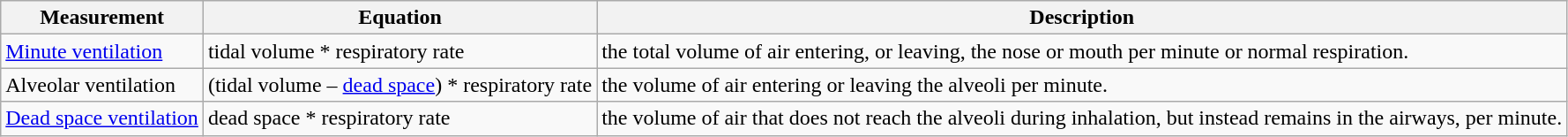<table class="wikitable">
<tr>
<th>Measurement</th>
<th>Equation</th>
<th>Description</th>
</tr>
<tr>
<td><a href='#'>Minute ventilation</a></td>
<td>tidal volume * respiratory rate</td>
<td>the total volume of air entering, or leaving, the nose or mouth per minute or normal respiration.</td>
</tr>
<tr>
<td>Alveolar ventilation</td>
<td>(tidal volume – <a href='#'>dead space</a>) * respiratory rate</td>
<td>the volume of air entering or leaving the alveoli per minute.</td>
</tr>
<tr>
<td><a href='#'>Dead space ventilation</a></td>
<td>dead space * respiratory rate</td>
<td>the volume of air that does not reach the alveoli during inhalation, but instead remains in the airways, per minute.</td>
</tr>
</table>
